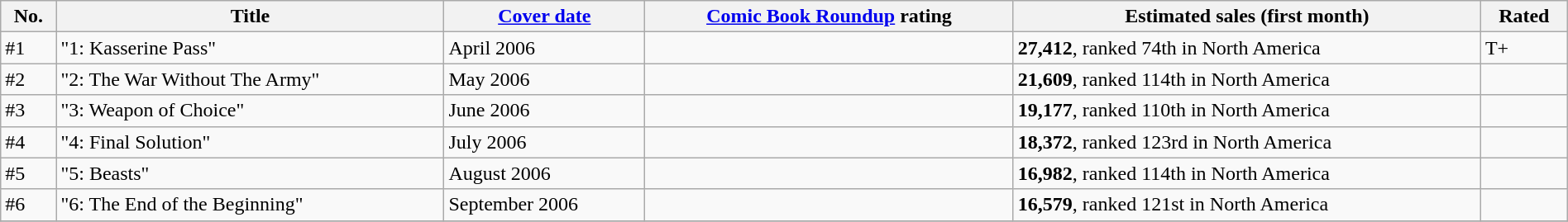<table class="wikitable" width=100%>
<tr>
<th>No.</th>
<th>Title</th>
<th><a href='#'>Cover date</a></th>
<th><a href='#'>Comic Book Roundup</a> rating</th>
<th>Estimated sales (first month)</th>
<th>Rated</th>
</tr>
<tr>
<td>#1</td>
<td>"1: Kasserine Pass"</td>
<td>April 2006</td>
<td></td>
<td><strong>27,412</strong>, ranked 74th in North America</td>
<td>T+</td>
</tr>
<tr>
<td>#2</td>
<td>"2: The War Without The Army"</td>
<td>May 2006</td>
<td></td>
<td><strong>21,609</strong>, ranked 114th in North America</td>
<td></td>
</tr>
<tr>
<td>#3</td>
<td>"3: Weapon of Choice"</td>
<td>June 2006</td>
<td></td>
<td><strong>19,177</strong>, ranked 110th in North America</td>
<td></td>
</tr>
<tr>
<td>#4</td>
<td>"4: Final Solution"</td>
<td>July 2006</td>
<td></td>
<td><strong>18,372</strong>, ranked 123rd in North America</td>
<td></td>
</tr>
<tr>
<td>#5</td>
<td>"5: Beasts"</td>
<td>August 2006</td>
<td></td>
<td><strong>16,982</strong>, ranked 114th in North America</td>
<td></td>
</tr>
<tr>
<td>#6</td>
<td>"6: The End of the Beginning"</td>
<td>September 2006</td>
<td></td>
<td><strong>16,579</strong>, ranked 121st in North America</td>
<td></td>
</tr>
<tr>
</tr>
</table>
